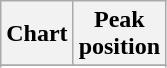<table class="wikitable sortable">
<tr>
<th>Chart</th>
<th>Peak<br>position</th>
</tr>
<tr>
</tr>
<tr>
</tr>
<tr>
</tr>
</table>
